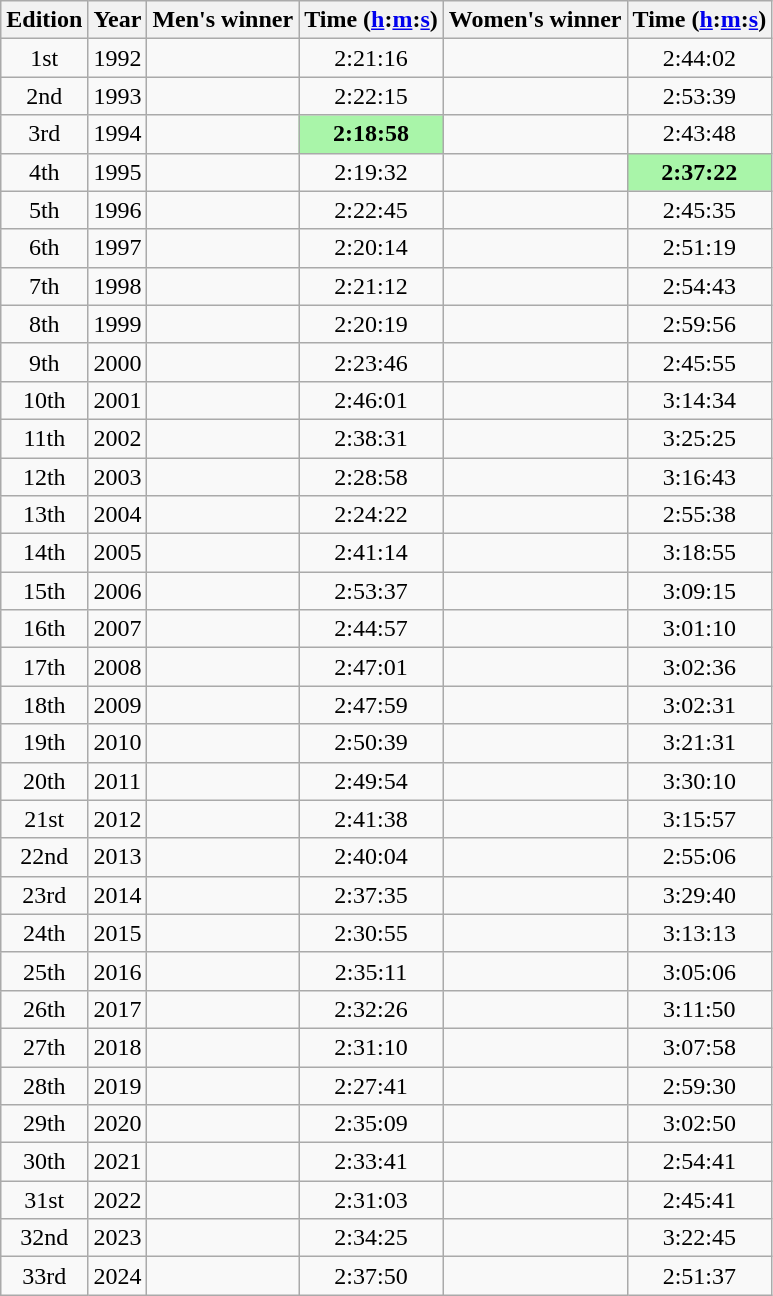<table class="wikitable" style="text-align:center">
<tr>
<th>Edition</th>
<th>Year</th>
<th>Men's winner</th>
<th>Time (<a href='#'>h</a>:<a href='#'>m</a>:<a href='#'>s</a>)</th>
<th>Women's winner</th>
<th>Time (<a href='#'>h</a>:<a href='#'>m</a>:<a href='#'>s</a>)</th>
</tr>
<tr>
<td>1st</td>
<td>1992</td>
<td align=left></td>
<td>2:21:16</td>
<td align=left></td>
<td>2:44:02</td>
</tr>
<tr>
<td>2nd</td>
<td>1993</td>
<td align=left></td>
<td>2:22:15</td>
<td align=left></td>
<td>2:53:39</td>
</tr>
<tr>
<td>3rd</td>
<td>1994</td>
<td align=left></td>
<td bgcolor=#A9F5A9><strong>2:18:58</strong></td>
<td align=left></td>
<td>2:43:48</td>
</tr>
<tr>
<td>4th</td>
<td>1995</td>
<td align=left></td>
<td>2:19:32</td>
<td align=left></td>
<td bgcolor=#A9F5A9><strong>2:37:22</strong></td>
</tr>
<tr>
<td>5th</td>
<td>1996</td>
<td align=left></td>
<td>2:22:45</td>
<td align=left></td>
<td>2:45:35</td>
</tr>
<tr>
<td>6th</td>
<td>1997</td>
<td align=left></td>
<td>2:20:14</td>
<td align=left></td>
<td>2:51:19</td>
</tr>
<tr>
<td>7th</td>
<td>1998</td>
<td align=left></td>
<td>2:21:12</td>
<td align=left></td>
<td>2:54:43</td>
</tr>
<tr>
<td>8th</td>
<td>1999</td>
<td align=left></td>
<td>2:20:19</td>
<td align=left></td>
<td>2:59:56</td>
</tr>
<tr>
<td>9th</td>
<td>2000</td>
<td align=left></td>
<td>2:23:46</td>
<td align=left></td>
<td>2:45:55</td>
</tr>
<tr>
<td>10th</td>
<td>2001</td>
<td align=left></td>
<td>2:46:01</td>
<td align=left></td>
<td>3:14:34</td>
</tr>
<tr>
<td>11th</td>
<td>2002</td>
<td align=left></td>
<td>2:38:31</td>
<td align=left></td>
<td>3:25:25</td>
</tr>
<tr>
<td>12th</td>
<td>2003</td>
<td align=left></td>
<td>2:28:58</td>
<td align=left></td>
<td>3:16:43</td>
</tr>
<tr>
<td>13th</td>
<td>2004</td>
<td align=left></td>
<td>2:24:22</td>
<td align=left></td>
<td>2:55:38</td>
</tr>
<tr>
<td>14th</td>
<td>2005</td>
<td align=left></td>
<td>2:41:14</td>
<td align=left></td>
<td>3:18:55</td>
</tr>
<tr>
<td>15th</td>
<td>2006</td>
<td align=left></td>
<td>2:53:37</td>
<td align=left></td>
<td>3:09:15</td>
</tr>
<tr>
<td>16th</td>
<td>2007</td>
<td align=left></td>
<td>2:44:57</td>
<td align=left></td>
<td>3:01:10</td>
</tr>
<tr>
<td>17th</td>
<td>2008</td>
<td align=left></td>
<td>2:47:01</td>
<td align=left></td>
<td>3:02:36</td>
</tr>
<tr>
<td>18th</td>
<td>2009</td>
<td align=left></td>
<td>2:47:59</td>
<td align=left></td>
<td>3:02:31</td>
</tr>
<tr>
<td>19th</td>
<td>2010</td>
<td align=left></td>
<td>2:50:39</td>
<td align=left></td>
<td>3:21:31</td>
</tr>
<tr>
<td>20th</td>
<td>2011</td>
<td align=left></td>
<td>2:49:54</td>
<td align=left></td>
<td>3:30:10</td>
</tr>
<tr>
<td>21st</td>
<td>2012</td>
<td align=left></td>
<td>2:41:38</td>
<td align=left></td>
<td>3:15:57</td>
</tr>
<tr>
<td>22nd</td>
<td>2013</td>
<td align=left></td>
<td>2:40:04</td>
<td align=left></td>
<td>2:55:06</td>
</tr>
<tr>
<td>23rd</td>
<td>2014</td>
<td align=left></td>
<td>2:37:35</td>
<td align=left></td>
<td>3:29:40</td>
</tr>
<tr>
<td>24th</td>
<td>2015</td>
<td align=left></td>
<td>2:30:55</td>
<td align=left></td>
<td>3:13:13</td>
</tr>
<tr>
<td>25th</td>
<td>2016</td>
<td align=left></td>
<td>2:35:11</td>
<td align=left></td>
<td>3:05:06</td>
</tr>
<tr>
<td>26th</td>
<td>2017</td>
<td align=left></td>
<td>2:32:26</td>
<td align=left></td>
<td>3:11:50</td>
</tr>
<tr>
<td>27th</td>
<td>2018</td>
<td align=left></td>
<td>2:31:10</td>
<td align=left></td>
<td>3:07:58</td>
</tr>
<tr>
<td>28th</td>
<td>2019</td>
<td align=left></td>
<td>2:27:41</td>
<td align=left></td>
<td>2:59:30</td>
</tr>
<tr>
<td>29th</td>
<td>2020</td>
<td align=left></td>
<td>2:35:09</td>
<td align=left></td>
<td>3:02:50</td>
</tr>
<tr>
<td>30th</td>
<td>2021</td>
<td align=left></td>
<td>2:33:41</td>
<td align=left></td>
<td>2:54:41</td>
</tr>
<tr>
<td>31st</td>
<td>2022</td>
<td align=left></td>
<td>2:31:03</td>
<td align=left></td>
<td>2:45:41</td>
</tr>
<tr>
<td>32nd</td>
<td>2023</td>
<td align=left></td>
<td>2:34:25</td>
<td align=left></td>
<td>3:22:45</td>
</tr>
<tr>
<td>33rd</td>
<td>2024</td>
<td align=left></td>
<td>2:37:50</td>
<td align=left></td>
<td>2:51:37</td>
</tr>
</table>
